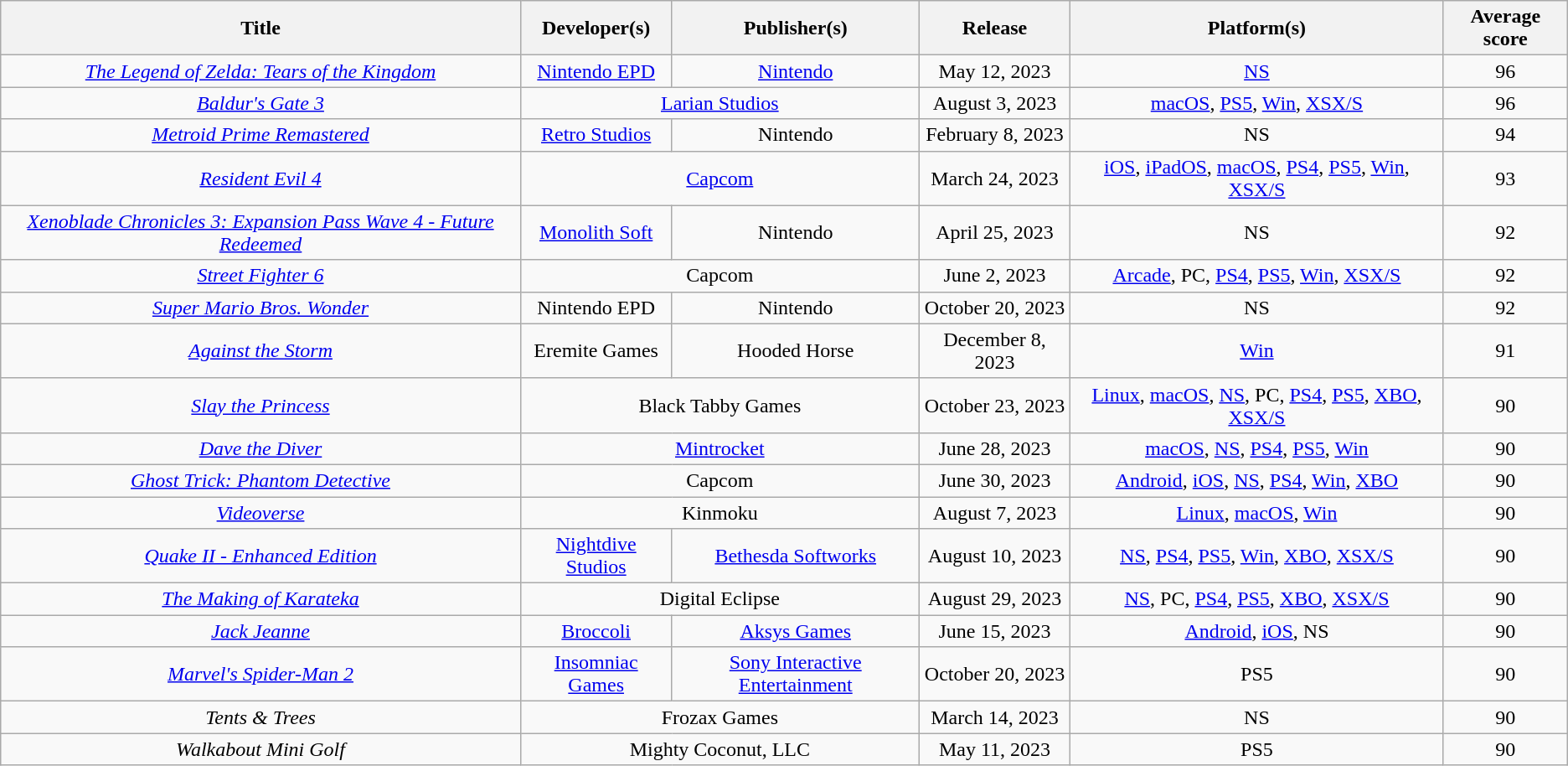<table class="wikitable sortable" style="text-align:center;">
<tr>
<th>Title</th>
<th>Developer(s)</th>
<th>Publisher(s)</th>
<th>Release</th>
<th>Platform(s)</th>
<th>Average score</th>
</tr>
<tr>
<td><em><a href='#'>The Legend of Zelda: Tears of the Kingdom</a></em></td>
<td><a href='#'>Nintendo EPD</a></td>
<td><a href='#'>Nintendo</a></td>
<td>May 12, 2023</td>
<td><a href='#'>NS</a></td>
<td>96</td>
</tr>
<tr>
<td><em><a href='#'>Baldur's Gate 3</a></em></td>
<td colspan="2"><a href='#'>Larian Studios</a></td>
<td>August 3, 2023</td>
<td><a href='#'>macOS</a>, <a href='#'>PS5</a>, <a href='#'>Win</a>, <a href='#'>XSX/S</a></td>
<td>96</td>
</tr>
<tr>
<td><em><a href='#'>Metroid Prime Remastered</a></em></td>
<td><a href='#'>Retro Studios</a></td>
<td>Nintendo</td>
<td>February 8, 2023</td>
<td>NS</td>
<td>94</td>
</tr>
<tr>
<td><em><a href='#'>Resident Evil 4</a></em></td>
<td colspan="2"><a href='#'>Capcom</a></td>
<td>March 24, 2023</td>
<td><a href='#'>iOS</a>, <a href='#'>iPadOS</a>, <a href='#'>macOS</a>, <a href='#'>PS4</a>, <a href='#'>PS5</a>, <a href='#'>Win</a>, <a href='#'>XSX/S</a></td>
<td>93</td>
</tr>
<tr>
<td><em><a href='#'>Xenoblade Chronicles 3: Expansion Pass Wave 4 - Future Redeemed</a></em></td>
<td><a href='#'>Monolith Soft</a></td>
<td>Nintendo</td>
<td>April 25, 2023</td>
<td>NS</td>
<td>92</td>
</tr>
<tr>
<td><em><a href='#'>Street Fighter 6</a></em></td>
<td colspan="2">Capcom</td>
<td>June 2, 2023</td>
<td><a href='#'>Arcade</a>, PC, <a href='#'>PS4</a>, <a href='#'>PS5</a>, <a href='#'>Win</a>, <a href='#'>XSX/S</a></td>
<td>92</td>
</tr>
<tr>
<td><em><a href='#'>Super Mario Bros. Wonder</a></em></td>
<td>Nintendo EPD</td>
<td>Nintendo</td>
<td>October 20, 2023</td>
<td>NS</td>
<td>92</td>
</tr>
<tr>
<td><em><a href='#'>Against the Storm</a></em></td>
<td>Eremite Games</td>
<td>Hooded Horse</td>
<td>December 8, 2023</td>
<td><a href='#'>Win</a></td>
<td>91</td>
</tr>
<tr>
<td><em><a href='#'>Slay the Princess</a></em></td>
<td colspan="2">Black Tabby Games</td>
<td>October 23, 2023</td>
<td><a href='#'>Linux</a>, <a href='#'>macOS</a>, <a href='#'>NS</a>, PC, <a href='#'>PS4</a>, <a href='#'>PS5</a>, <a href='#'>XBO</a>, <a href='#'>XSX/S</a></td>
<td>90</td>
</tr>
<tr>
<td><em><a href='#'>Dave the Diver</a></em></td>
<td colspan="2"><a href='#'>Mintrocket</a></td>
<td>June 28, 2023</td>
<td><a href='#'>macOS</a>, <a href='#'>NS</a>, <a href='#'>PS4</a>, <a href='#'>PS5</a>, <a href='#'>Win</a></td>
<td>90</td>
</tr>
<tr>
<td><em><a href='#'>Ghost Trick: Phantom Detective</a></em></td>
<td colspan="2">Capcom</td>
<td>June 30, 2023</td>
<td><a href='#'>Android</a>, <a href='#'>iOS</a>, <a href='#'>NS</a>, <a href='#'>PS4</a>, <a href='#'>Win</a>, <a href='#'>XBO</a></td>
<td>90</td>
</tr>
<tr>
<td><em><a href='#'>Videoverse</a></em></td>
<td colspan="2">Kinmoku</td>
<td>August 7, 2023</td>
<td><a href='#'>Linux</a>, <a href='#'>macOS</a>, <a href='#'>Win</a></td>
<td>90</td>
</tr>
<tr>
<td><em><a href='#'>Quake II - Enhanced Edition</a></em></td>
<td><a href='#'>Nightdive Studios</a></td>
<td><a href='#'>Bethesda Softworks</a></td>
<td>August 10, 2023</td>
<td><a href='#'>NS</a>, <a href='#'>PS4</a>, <a href='#'>PS5</a>, <a href='#'>Win</a>, <a href='#'>XBO</a>, <a href='#'>XSX/S</a></td>
<td>90</td>
</tr>
<tr>
<td><em><a href='#'>The Making of Karateka</a></em></td>
<td colspan="2">Digital Eclipse</td>
<td>August 29, 2023</td>
<td><a href='#'>NS</a>, PC, <a href='#'>PS4</a>, <a href='#'>PS5</a>, <a href='#'>XBO</a>, <a href='#'>XSX/S</a></td>
<td>90</td>
</tr>
<tr>
<td><em><a href='#'>Jack Jeanne</a></em></td>
<td><a href='#'>Broccoli</a></td>
<td><a href='#'>Aksys Games</a></td>
<td>June 15, 2023</td>
<td><a href='#'>Android</a>, <a href='#'>iOS</a>, NS</td>
<td>90</td>
</tr>
<tr>
<td><em><a href='#'>Marvel's Spider-Man 2</a></em></td>
<td><a href='#'>Insomniac Games</a></td>
<td><a href='#'>Sony Interactive Entertainment</a></td>
<td>October 20, 2023</td>
<td>PS5</td>
<td>90</td>
</tr>
<tr>
<td><em>Tents & Trees</em></td>
<td colspan="2">Frozax Games</td>
<td>March 14, 2023</td>
<td>NS</td>
<td>90</td>
</tr>
<tr>
<td><em>Walkabout Mini Golf</em></td>
<td colspan="2">Mighty Coconut, LLC</td>
<td>May 11, 2023</td>
<td>PS5</td>
<td>90</td>
</tr>
</table>
